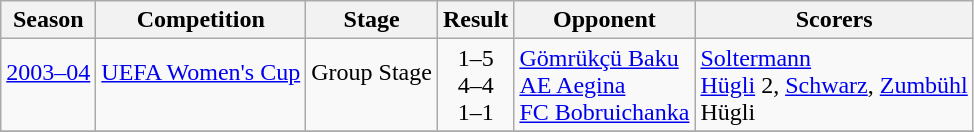<table class="wikitable">
<tr>
<th>Season</th>
<th>Competition</th>
<th>Stage</th>
<th>Result</th>
<th>Opponent</th>
<th>Scorers</th>
</tr>
<tr>
<td><a href='#'>2003–04</a><br><br></td>
<td><a href='#'>UEFA Women's Cup</a><br><br></td>
<td>Group Stage<br><br></td>
<td align="center">1–5<br>4–4<br>1–1</td>
<td> <a href='#'>Gömrükçü Baku</a><br> <a href='#'>AE Aegina</a><br> <a href='#'>FC Bobruichanka</a></td>
<td><a href='#'>Soltermann</a><br><a href='#'>Hügli</a> 2, <a href='#'>Schwarz</a>, <a href='#'>Zumbühl</a><br>Hügli</td>
</tr>
<tr>
</tr>
</table>
